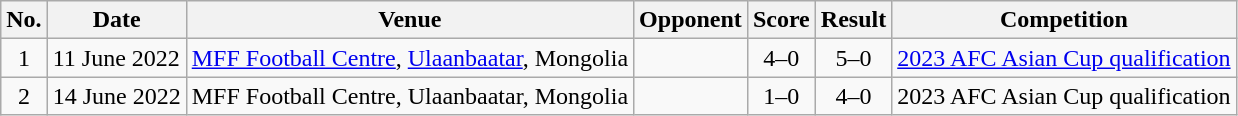<table class="wikitable sortable">
<tr>
<th scope="col">No.</th>
<th scope="col">Date</th>
<th scope="col">Venue</th>
<th scope="col">Opponent</th>
<th scope="col">Score</th>
<th scope="col">Result</th>
<th scope="col">Competition</th>
</tr>
<tr>
<td align="center">1</td>
<td>11 June 2022</td>
<td><a href='#'>MFF Football Centre</a>, <a href='#'>Ulaanbaatar</a>, Mongolia</td>
<td></td>
<td align="center">4–0</td>
<td align="center">5–0</td>
<td><a href='#'>2023 AFC Asian Cup qualification</a></td>
</tr>
<tr>
<td align="center">2</td>
<td>14 June 2022</td>
<td>MFF Football Centre, Ulaanbaatar, Mongolia</td>
<td></td>
<td align="center">1–0</td>
<td align="center">4–0</td>
<td>2023 AFC Asian Cup qualification</td>
</tr>
</table>
